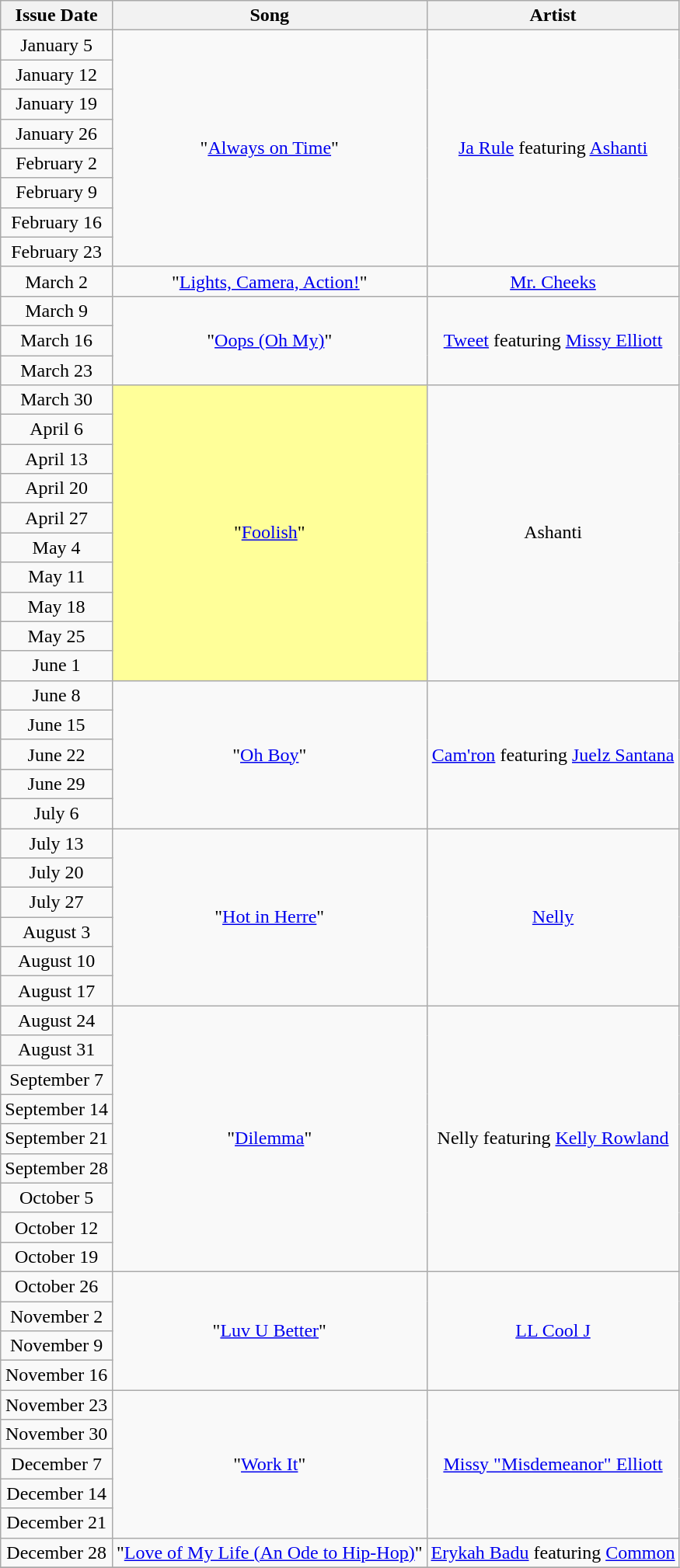<table class="wikitable plainrowheaders" style="text-align: center">
<tr>
<th>Issue Date</th>
<th>Song</th>
<th>Artist</th>
</tr>
<tr>
<td>January 5</td>
<td rowspan="8">"<a href='#'>Always on Time</a>"</td>
<td rowspan="8"><a href='#'>Ja Rule</a> featuring <a href='#'>Ashanti</a></td>
</tr>
<tr>
<td>January 12</td>
</tr>
<tr>
<td>January 19</td>
</tr>
<tr>
<td>January 26</td>
</tr>
<tr>
<td>February 2</td>
</tr>
<tr>
<td>February 9</td>
</tr>
<tr>
<td>February 16</td>
</tr>
<tr>
<td>February 23</td>
</tr>
<tr>
<td>March 2</td>
<td>"<a href='#'>Lights, Camera, Action!</a>"</td>
<td><a href='#'>Mr. Cheeks</a></td>
</tr>
<tr>
<td>March 9</td>
<td rowspan="3">"<a href='#'>Oops (Oh My)</a>"</td>
<td rowspan="3"><a href='#'>Tweet</a> featuring <a href='#'>Missy Elliott</a></td>
</tr>
<tr>
<td>March 16</td>
</tr>
<tr>
<td>March 23</td>
</tr>
<tr>
<td>March 30</td>
<td bgcolor=#FFFF99 rowspan="10">"<a href='#'>Foolish</a>" </td>
<td rowspan="10">Ashanti</td>
</tr>
<tr>
<td>April 6</td>
</tr>
<tr>
<td>April 13</td>
</tr>
<tr>
<td>April 20</td>
</tr>
<tr>
<td>April 27</td>
</tr>
<tr>
<td>May 4</td>
</tr>
<tr>
<td>May 11</td>
</tr>
<tr>
<td>May 18</td>
</tr>
<tr>
<td>May 25</td>
</tr>
<tr>
<td>June 1</td>
</tr>
<tr>
<td>June 8</td>
<td rowspan="5">"<a href='#'>Oh Boy</a>"</td>
<td rowspan="5"><a href='#'>Cam'ron</a> featuring <a href='#'>Juelz Santana</a></td>
</tr>
<tr>
<td>June 15</td>
</tr>
<tr>
<td>June 22</td>
</tr>
<tr>
<td>June 29</td>
</tr>
<tr>
<td>July 6</td>
</tr>
<tr>
<td>July 13</td>
<td rowspan="6">"<a href='#'>Hot in Herre</a>"</td>
<td rowspan="6"><a href='#'>Nelly</a></td>
</tr>
<tr>
<td>July 20</td>
</tr>
<tr>
<td>July 27</td>
</tr>
<tr>
<td>August 3</td>
</tr>
<tr>
<td>August 10</td>
</tr>
<tr>
<td>August 17</td>
</tr>
<tr>
<td>August 24</td>
<td rowspan="9">"<a href='#'>Dilemma</a>"</td>
<td rowspan="9">Nelly featuring <a href='#'>Kelly Rowland</a></td>
</tr>
<tr>
<td>August 31</td>
</tr>
<tr>
<td>September 7</td>
</tr>
<tr>
<td>September 14</td>
</tr>
<tr>
<td>September 21</td>
</tr>
<tr>
<td>September 28</td>
</tr>
<tr>
<td>October 5</td>
</tr>
<tr>
<td>October 12</td>
</tr>
<tr>
<td>October 19</td>
</tr>
<tr>
<td>October 26</td>
<td rowspan="4">"<a href='#'>Luv U Better</a>"</td>
<td rowspan="4"><a href='#'>LL Cool J</a></td>
</tr>
<tr>
<td>November 2</td>
</tr>
<tr>
<td>November 9</td>
</tr>
<tr>
<td>November 16</td>
</tr>
<tr>
<td>November 23</td>
<td rowspan="5">"<a href='#'>Work It</a>"</td>
<td rowspan="5"><a href='#'>Missy "Misdemeanor" Elliott</a></td>
</tr>
<tr>
<td>November 30</td>
</tr>
<tr>
<td>December 7</td>
</tr>
<tr>
<td>December 14</td>
</tr>
<tr>
<td>December 21</td>
</tr>
<tr>
<td>December 28</td>
<td>"<a href='#'>Love of My Life (An Ode to Hip-Hop)</a>"</td>
<td><a href='#'>Erykah Badu</a> featuring <a href='#'>Common</a></td>
</tr>
<tr>
</tr>
</table>
